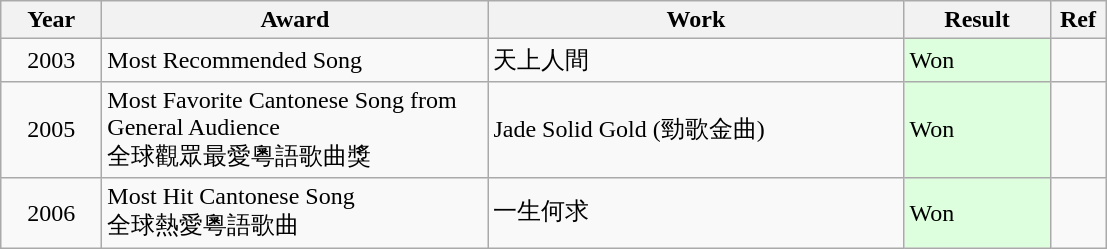<table class="wikitable">
<tr>
<th width=60>Year</th>
<th width="250">Award</th>
<th width="270">Work</th>
<th width="90">Result</th>
<th width="30">Ref</th>
</tr>
<tr>
<td align="center">2003</td>
<td>Most Recommended Song</td>
<td>天上人間</td>
<td style="background: #ddffdd"><div>Won</div></td>
<td align="center"></td>
</tr>
<tr>
<td align="center">2005</td>
<td>Most Favorite Cantonese Song from General Audience<br> 全球觀眾最愛粵語歌曲獎</td>
<td>Jade Solid Gold (勁歌金曲)</td>
<td style="background: #ddffdd"><div>Won</div></td>
<td align="center"></td>
</tr>
<tr>
<td align="center">2006</td>
<td>Most Hit Cantonese Song <br>全球熱愛粵語歌曲</td>
<td>一生何求</td>
<td style="background: #ddffdd"><div>Won</div></td>
<td align="center"></td>
</tr>
</table>
